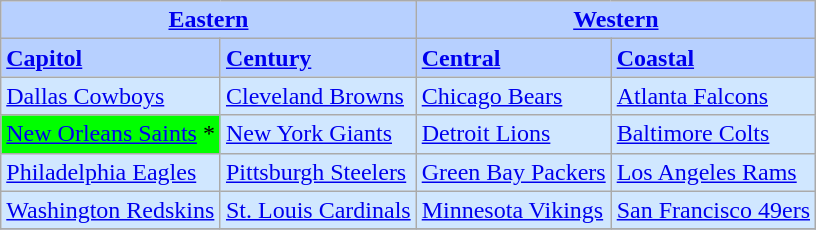<table class="wikitable">
<tr>
<th colspan="2" style="background-color: #B7D0FF;"><strong><a href='#'>Eastern</a></strong></th>
<th colspan="2" style="background-color: #B7D0FF;"><strong><a href='#'>Western</a></strong></th>
</tr>
<tr>
<td style="background-color: #B7D0FF;"><strong><a href='#'>Capitol</a></strong></td>
<td style="background-color: #B7D0FF;"><strong><a href='#'>Century</a></strong></td>
<td style="background-color: #B7D0FF;"><strong><a href='#'>Central</a></strong></td>
<td style="background-color: #B7D0FF;"><strong><a href='#'>Coastal</a></strong></td>
</tr>
<tr>
<td style="background-color: #D0E7FF;"><a href='#'>Dallas Cowboys</a></td>
<td style="background-color: #D0E7FF;"><a href='#'>Cleveland Browns</a></td>
<td style="background-color: #D0E7FF;"><a href='#'>Chicago Bears</a></td>
<td style="background-color: #D0E7FF;"><a href='#'>Atlanta Falcons</a></td>
</tr>
<tr>
<td style="background-color: #00FF00;"><a href='#'>New Orleans Saints</a> *</td>
<td style="background-color: #D0E7FF;"><a href='#'>New York Giants</a></td>
<td style="background-color: #D0E7FF;"><a href='#'>Detroit Lions</a></td>
<td style="background-color: #D0E7FF;"><a href='#'>Baltimore Colts</a></td>
</tr>
<tr>
<td style="background-color: #D0E7FF;"><a href='#'>Philadelphia Eagles</a></td>
<td style="background-color: #D0E7FF;"><a href='#'>Pittsburgh Steelers</a></td>
<td style="background-color: #D0E7FF;"><a href='#'>Green Bay Packers</a></td>
<td style="background-color: #D0E7FF;"><a href='#'>Los Angeles Rams</a></td>
</tr>
<tr>
<td style="background-color: #D0E7FF;"><a href='#'>Washington Redskins</a></td>
<td style="background-color: #D0E7FF;"><a href='#'>St. Louis Cardinals</a></td>
<td style="background-color: #D0E7FF;"><a href='#'>Minnesota Vikings</a></td>
<td style="background-color: #D0E7FF;"><a href='#'>San Francisco 49ers</a></td>
</tr>
<tr>
</tr>
</table>
